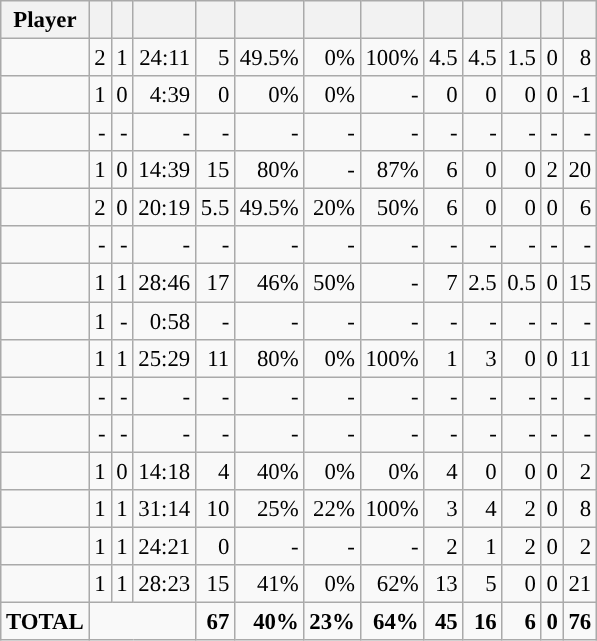<table class="wikitable sortable" style="font-size:95%; text-align:right;">
<tr>
<th>Player</th>
<th></th>
<th></th>
<th></th>
<th></th>
<th></th>
<th></th>
<th></th>
<th></th>
<th></th>
<th></th>
<th></th>
<th></th>
</tr>
<tr>
<td><strong></strong></td>
<td>2</td>
<td>1</td>
<td>24:11</td>
<td>5</td>
<td>49.5%</td>
<td>0%</td>
<td>100%</td>
<td>4.5</td>
<td>4.5</td>
<td>1.5</td>
<td>0</td>
<td>8</td>
</tr>
<tr>
<td><strong></strong></td>
<td>1</td>
<td>0</td>
<td>4:39</td>
<td>0</td>
<td>0%</td>
<td>0%</td>
<td>-</td>
<td>0</td>
<td>0</td>
<td>0</td>
<td>0</td>
<td>-1</td>
</tr>
<tr>
<td><strong></strong></td>
<td>-</td>
<td>-</td>
<td>-</td>
<td>-</td>
<td>-</td>
<td>-</td>
<td>-</td>
<td>-</td>
<td>-</td>
<td>-</td>
<td>-</td>
<td>-</td>
</tr>
<tr>
<td><strong></strong></td>
<td>1</td>
<td>0</td>
<td>14:39</td>
<td>15</td>
<td>80%</td>
<td>-</td>
<td>87%</td>
<td>6</td>
<td>0</td>
<td>0</td>
<td>2</td>
<td>20</td>
</tr>
<tr>
<td><strong></strong></td>
<td>2</td>
<td>0</td>
<td>20:19</td>
<td>5.5</td>
<td>49.5%</td>
<td>20%</td>
<td>50%</td>
<td>6</td>
<td>0</td>
<td>0</td>
<td>0</td>
<td>6</td>
</tr>
<tr>
<td><strong></strong></td>
<td>-</td>
<td>-</td>
<td>-</td>
<td>-</td>
<td>-</td>
<td>-</td>
<td>-</td>
<td>-</td>
<td>-</td>
<td>-</td>
<td>-</td>
<td>-</td>
</tr>
<tr>
<td><strong></strong></td>
<td>1</td>
<td>1</td>
<td>28:46</td>
<td>17</td>
<td>46%</td>
<td>50%</td>
<td>-</td>
<td>7</td>
<td>2.5</td>
<td>0.5</td>
<td>0</td>
<td>15</td>
</tr>
<tr>
<td><strong></strong></td>
<td>1</td>
<td>-</td>
<td>0:58</td>
<td>-</td>
<td>-</td>
<td>-</td>
<td>-</td>
<td>-</td>
<td>-</td>
<td>-</td>
<td>-</td>
<td>-</td>
</tr>
<tr>
<td><strong></strong></td>
<td>1</td>
<td>1</td>
<td>25:29</td>
<td>11</td>
<td>80%</td>
<td>0%</td>
<td>100%</td>
<td>1</td>
<td>3</td>
<td>0</td>
<td>0</td>
<td>11</td>
</tr>
<tr>
<td><strong></strong></td>
<td>-</td>
<td>-</td>
<td>-</td>
<td>-</td>
<td>-</td>
<td>-</td>
<td>-</td>
<td>-</td>
<td>-</td>
<td>-</td>
<td>-</td>
<td>-</td>
</tr>
<tr>
<td><strong></strong></td>
<td>-</td>
<td>-</td>
<td>-</td>
<td>-</td>
<td>-</td>
<td>-</td>
<td>-</td>
<td>-</td>
<td>-</td>
<td>-</td>
<td>-</td>
<td>-</td>
</tr>
<tr>
<td><strong></strong></td>
<td>1</td>
<td>0</td>
<td>14:18</td>
<td>4</td>
<td>40%</td>
<td>0%</td>
<td>0%</td>
<td>4</td>
<td>0</td>
<td>0</td>
<td>0</td>
<td>2</td>
</tr>
<tr>
<td><strong></strong></td>
<td>1</td>
<td>1</td>
<td>31:14</td>
<td>10</td>
<td>25%</td>
<td>22%</td>
<td>100%</td>
<td>3</td>
<td>4</td>
<td>2</td>
<td>0</td>
<td>8</td>
</tr>
<tr>
<td><strong></strong></td>
<td>1</td>
<td>1</td>
<td>24:21</td>
<td>0</td>
<td>-</td>
<td>-</td>
<td>-</td>
<td>2</td>
<td>1</td>
<td>2</td>
<td>0</td>
<td>2</td>
</tr>
<tr>
<td><strong></strong></td>
<td>1</td>
<td>1</td>
<td>28:23</td>
<td>15</td>
<td>41%</td>
<td>0%</td>
<td>62%</td>
<td>13</td>
<td>5</td>
<td>0</td>
<td>0</td>
<td>21</td>
</tr>
<tr>
<td align=center><strong>TOTAL</strong></td>
<td colspan=3></td>
<td><strong>67</strong></td>
<td><strong>40%</strong></td>
<td><strong>23%</strong></td>
<td><strong>64%</strong></td>
<td><strong>45</strong></td>
<td><strong>16</strong></td>
<td><strong>6</strong></td>
<td><strong>0</strong></td>
<td><strong>76</strong></td>
</tr>
</table>
